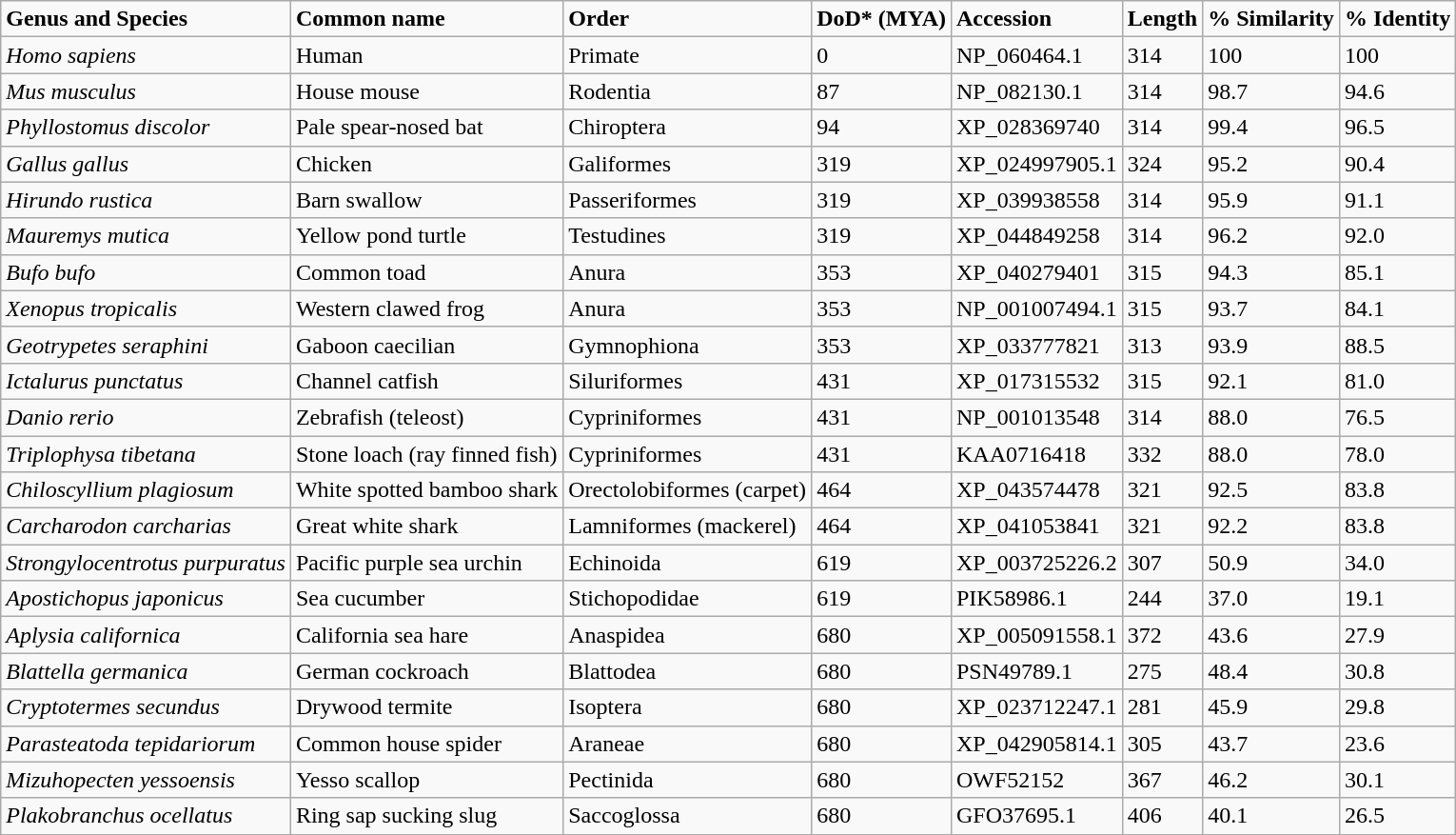<table class="wikitable">
<tr>
<td><strong>Genus and Species</strong></td>
<td><strong>Common name</strong></td>
<td><strong>Order</strong></td>
<td><strong>DoD* (MYA)</strong></td>
<td><strong>Accession</strong></td>
<td><strong>Length</strong></td>
<td><strong>% Similarity</strong></td>
<td><strong>% Identity</strong></td>
</tr>
<tr>
<td><em>Homo sapiens</em></td>
<td>Human</td>
<td>Primate</td>
<td>0</td>
<td>NP_060464.1</td>
<td>314</td>
<td>100</td>
<td>100</td>
</tr>
<tr>
<td><em>Mus musculus</em></td>
<td>House mouse</td>
<td>Rodentia</td>
<td>87</td>
<td>NP_082130.1</td>
<td>314</td>
<td>98.7</td>
<td>94.6</td>
</tr>
<tr>
<td><em>Phyllostomus discolor</em></td>
<td>Pale spear-nosed bat</td>
<td>Chiroptera</td>
<td>94</td>
<td>XP_028369740</td>
<td>314</td>
<td>99.4</td>
<td>96.5</td>
</tr>
<tr>
<td><em>Gallus gallus</em></td>
<td>Chicken</td>
<td>Galiformes</td>
<td>319</td>
<td>XP_024997905.1</td>
<td>324</td>
<td>95.2</td>
<td>90.4</td>
</tr>
<tr>
<td><em>Hirundo rustica</em></td>
<td>Barn swallow</td>
<td>Passeriformes</td>
<td>319</td>
<td>XP_039938558</td>
<td>314</td>
<td>95.9</td>
<td>91.1</td>
</tr>
<tr>
<td><em>Mauremys mutica</em></td>
<td>Yellow pond turtle</td>
<td>Testudines</td>
<td>319</td>
<td>XP_044849258</td>
<td>314</td>
<td>96.2</td>
<td>92.0</td>
</tr>
<tr>
<td><em>Bufo bufo</em></td>
<td>Common toad</td>
<td>Anura</td>
<td>353</td>
<td>XP_040279401</td>
<td>315</td>
<td>94.3</td>
<td>85.1</td>
</tr>
<tr>
<td><em>Xenopus tropicalis</em></td>
<td>Western clawed frog</td>
<td>Anura</td>
<td>353</td>
<td>NP_001007494.1</td>
<td>315</td>
<td>93.7</td>
<td>84.1</td>
</tr>
<tr>
<td><em>Geotrypetes seraphini</em></td>
<td>Gaboon caecilian</td>
<td>Gymnophiona</td>
<td>353</td>
<td>XP_033777821</td>
<td>313</td>
<td>93.9</td>
<td>88.5</td>
</tr>
<tr>
<td><em>Ictalurus punctatus</em></td>
<td>Channel catfish</td>
<td>Siluriformes</td>
<td>431</td>
<td>XP_017315532</td>
<td>315</td>
<td>92.1</td>
<td>81.0</td>
</tr>
<tr>
<td><em>Danio rerio</em></td>
<td>Zebrafish (teleost)</td>
<td>Cypriniformes</td>
<td>431</td>
<td>NP_001013548</td>
<td>314</td>
<td>88.0</td>
<td>76.5</td>
</tr>
<tr>
<td><em>Triplophysa tibetana</em></td>
<td>Stone loach (ray finned fish)</td>
<td>Cypriniformes</td>
<td>431</td>
<td>KAA0716418</td>
<td>332</td>
<td>88.0</td>
<td>78.0</td>
</tr>
<tr>
<td><em>Chiloscyllium plagiosum</em></td>
<td>White spotted bamboo shark</td>
<td>Orectolobiformes (carpet)</td>
<td>464</td>
<td>XP_043574478</td>
<td>321</td>
<td>92.5</td>
<td>83.8</td>
</tr>
<tr>
<td><em>Carcharodon carcharias</em></td>
<td>Great white shark</td>
<td>Lamniformes (mackerel)</td>
<td>464</td>
<td>XP_041053841</td>
<td>321</td>
<td>92.2</td>
<td>83.8</td>
</tr>
<tr>
<td><em>Strongylocentrotus purpuratus</em></td>
<td>Pacific purple sea urchin</td>
<td>Echinoida</td>
<td>619</td>
<td>XP_003725226.2</td>
<td>307</td>
<td>50.9</td>
<td>34.0</td>
</tr>
<tr>
<td><em>Apostichopus japonicus</em></td>
<td>Sea cucumber</td>
<td>Stichopodidae</td>
<td>619</td>
<td>PIK58986.1</td>
<td>244</td>
<td>37.0</td>
<td>19.1</td>
</tr>
<tr>
<td><em>Aplysia californica</em></td>
<td>California sea hare</td>
<td>Anaspidea</td>
<td>680</td>
<td>XP_005091558.1</td>
<td>372</td>
<td>43.6</td>
<td>27.9</td>
</tr>
<tr>
<td><em>Blattella germanica</em></td>
<td>German cockroach</td>
<td>Blattodea</td>
<td>680</td>
<td>PSN49789.1</td>
<td>275</td>
<td>48.4</td>
<td>30.8</td>
</tr>
<tr>
<td><em>Cryptotermes secundus</em></td>
<td>Drywood termite</td>
<td>Isoptera</td>
<td>680</td>
<td>XP_023712247.1</td>
<td>281</td>
<td>45.9</td>
<td>29.8</td>
</tr>
<tr>
<td><em>Parasteatoda tepidariorum</em></td>
<td>Common house spider</td>
<td>Araneae</td>
<td>680</td>
<td>XP_042905814.1</td>
<td>305</td>
<td>43.7</td>
<td>23.6</td>
</tr>
<tr>
<td><em>Mizuhopecten yessoensis</em></td>
<td>Yesso scallop</td>
<td>Pectinida</td>
<td>680</td>
<td>OWF52152</td>
<td>367</td>
<td>46.2</td>
<td>30.1</td>
</tr>
<tr>
<td><em>Plakobranchus ocellatus</em></td>
<td>Ring sap sucking slug</td>
<td>Saccoglossa</td>
<td>680</td>
<td>GFO37695.1</td>
<td>406</td>
<td>40.1</td>
<td>26.5</td>
</tr>
</table>
